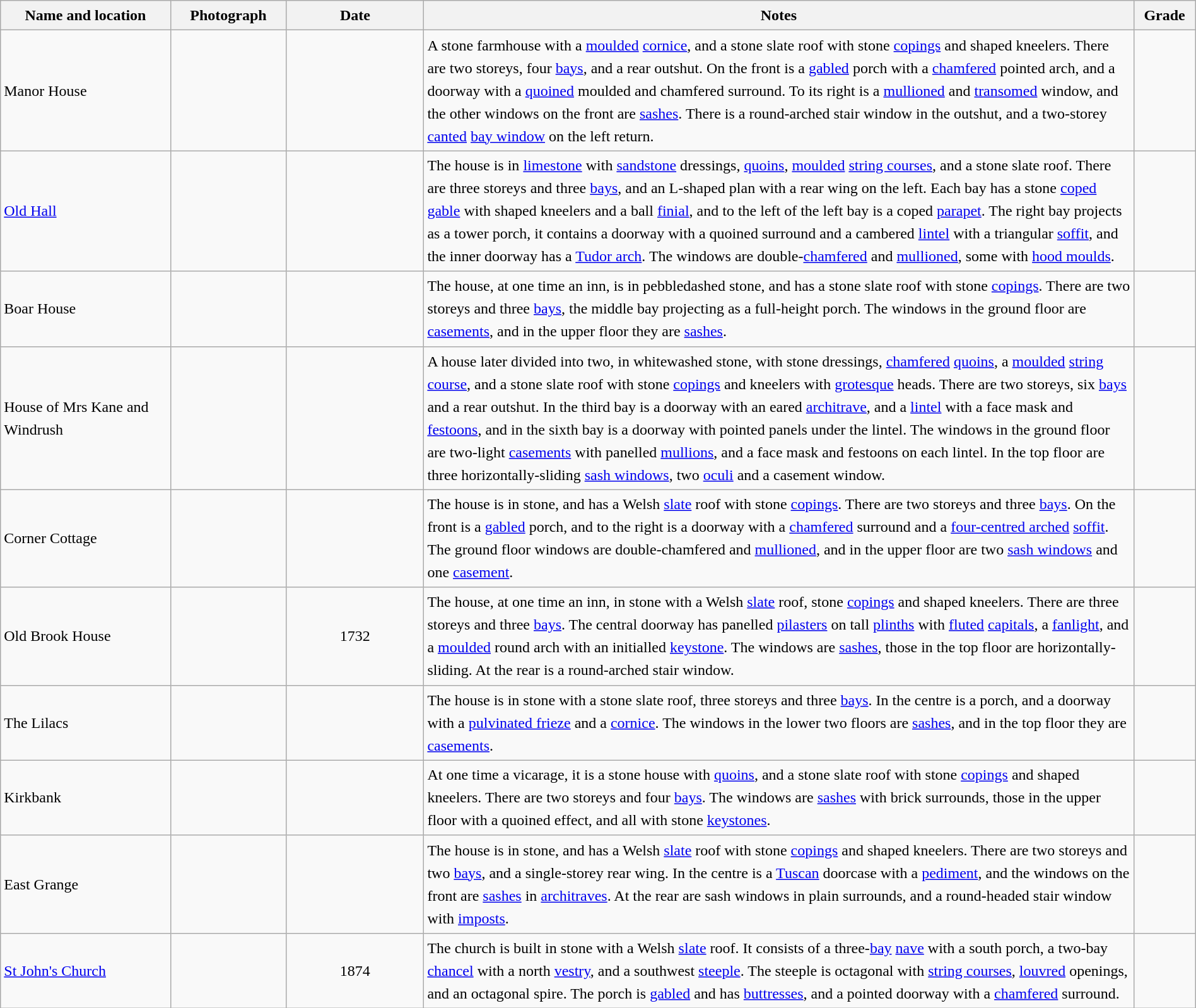<table class="wikitable sortable plainrowheaders" style="width:100%; border:0px; text-align:left; line-height:150%">
<tr>
<th scope="col"  style="width:150px">Name and location</th>
<th scope="col"  style="width:100px" class="unsortable">Photograph</th>
<th scope="col"  style="width:120px">Date</th>
<th scope="col"  style="width:650px" class="unsortable">Notes</th>
<th scope="col"  style="width:50px">Grade</th>
</tr>
<tr>
<td>Manor House<br><small></small></td>
<td></td>
<td align="center"></td>
<td>A stone farmhouse with a <a href='#'>moulded</a> <a href='#'>cornice</a>, and a stone slate roof with stone <a href='#'>copings</a> and shaped kneelers.  There are two storeys, four <a href='#'>bays</a>, and a rear outshut.  On the front is a <a href='#'>gabled</a> porch with a <a href='#'>chamfered</a> pointed arch, and a doorway with a <a href='#'>quoined</a> moulded and chamfered surround.  To its right is a <a href='#'>mullioned</a> and <a href='#'>transomed</a> window, and the other windows on the front are <a href='#'>sashes</a>.  There is a round-arched stair window in the outshut, and a two-storey <a href='#'>canted</a> <a href='#'>bay window</a> on the left return.</td>
<td align="center" ></td>
</tr>
<tr>
<td><a href='#'>Old Hall</a><br><small></small></td>
<td></td>
<td align="center"></td>
<td>The house is in <a href='#'>limestone</a> with <a href='#'>sandstone</a> dressings, <a href='#'>quoins</a>, <a href='#'>moulded</a> <a href='#'>string courses</a>, and a stone slate roof.  There are three storeys and three <a href='#'>bays</a>, and an L-shaped plan with a rear wing on the left.  Each bay has a stone <a href='#'>coped</a> <a href='#'>gable</a> with shaped kneelers and a ball <a href='#'>finial</a>, and to the left of the left bay is a coped <a href='#'>parapet</a>.  The right bay projects as a tower porch, it contains a doorway with a quoined surround and a cambered <a href='#'>lintel</a> with a triangular <a href='#'>soffit</a>, and the inner doorway has a <a href='#'>Tudor arch</a>.  The windows are double-<a href='#'>chamfered</a> and <a href='#'>mullioned</a>, some with <a href='#'>hood moulds</a>.</td>
<td align="center" ></td>
</tr>
<tr>
<td>Boar House<br><small></small></td>
<td></td>
<td align="center"></td>
<td>The house, at one time an inn, is in pebbledashed stone, and has a stone slate roof with stone <a href='#'>copings</a>.  There are two storeys and three <a href='#'>bays</a>, the middle bay projecting as a full-height porch.  The windows in the ground floor are <a href='#'>casements</a>, and in the upper floor they are <a href='#'>sashes</a>.</td>
<td align="center" ></td>
</tr>
<tr>
<td>House of Mrs Kane and Windrush<br><small></small></td>
<td></td>
<td align="center"></td>
<td>A house later divided into two, in whitewashed stone, with stone dressings, <a href='#'>chamfered</a> <a href='#'>quoins</a>, a <a href='#'>moulded</a> <a href='#'>string course</a>, and a stone slate roof with stone <a href='#'>copings</a> and kneelers with <a href='#'>grotesque</a> heads.  There are two storeys, six <a href='#'>bays</a> and a rear outshut.  In the third bay is a doorway with an eared <a href='#'>architrave</a>, and a <a href='#'>lintel</a> with a face mask and <a href='#'>festoons</a>, and in the sixth bay is a doorway with pointed panels under the lintel.  The windows in the ground floor are two-light <a href='#'>casements</a> with panelled <a href='#'>mullions</a>, and  a face mask and festoons on each lintel.  In the top floor are three horizontally-sliding <a href='#'>sash windows</a>, two <a href='#'>oculi</a> and a casement window.</td>
<td align="center" ></td>
</tr>
<tr>
<td>Corner Cottage<br><small></small></td>
<td></td>
<td align="center"></td>
<td>The house is in stone, and has a Welsh <a href='#'>slate</a> roof with stone <a href='#'>copings</a>.  There are two storeys and three <a href='#'>bays</a>.  On the front is a <a href='#'>gabled</a> porch, and to the right is a doorway with a <a href='#'>chamfered</a> surround and a <a href='#'>four-centred arched</a> <a href='#'>soffit</a>.  The ground floor windows are double-chamfered and <a href='#'>mullioned</a>, and in the upper floor are two <a href='#'>sash windows</a> and one <a href='#'>casement</a>.</td>
<td align="center" ></td>
</tr>
<tr>
<td>Old Brook House<br><small></small></td>
<td></td>
<td align="center">1732</td>
<td>The house, at one time an inn, in stone with a Welsh <a href='#'>slate</a> roof, stone <a href='#'>copings</a> and shaped kneelers.  There are three storeys and three <a href='#'>bays</a>.  The central doorway has panelled <a href='#'>pilasters</a> on tall <a href='#'>plinths</a> with <a href='#'>fluted</a> <a href='#'>capitals</a>, a <a href='#'>fanlight</a>, and a <a href='#'>moulded</a> round arch with an initialled <a href='#'>keystone</a>.  The windows are <a href='#'>sashes</a>, those in the top floor are horizontally-sliding.  At the rear is a round-arched stair window.</td>
<td align="center" ></td>
</tr>
<tr>
<td>The Lilacs<br><small></small></td>
<td></td>
<td align="center"></td>
<td>The house is in stone with a stone slate roof, three storeys and three <a href='#'>bays</a>.  In the centre is a porch, and a doorway with a <a href='#'>pulvinated frieze</a> and a <a href='#'>cornice</a>.  The windows in the lower two floors are <a href='#'>sashes</a>, and in the top floor they are <a href='#'>casements</a>.</td>
<td align="center" ></td>
</tr>
<tr>
<td>Kirkbank<br><small></small></td>
<td></td>
<td align="center"></td>
<td>At one time a vicarage, it is a stone house with <a href='#'>quoins</a>, and a stone slate roof with stone <a href='#'>copings</a> and shaped kneelers.  There are two storeys and four <a href='#'>bays</a>.  The windows are <a href='#'>sashes</a> with brick surrounds, those in the upper floor with a quoined effect, and all with stone <a href='#'>keystones</a>.</td>
<td align="center" ></td>
</tr>
<tr>
<td>East Grange<br><small></small></td>
<td></td>
<td align="center"></td>
<td>The house is in stone, and has a Welsh <a href='#'>slate</a> roof with stone <a href='#'>copings</a> and shaped kneelers.  There are two storeys and two <a href='#'>bays</a>, and a single-storey rear wing.  In the centre is a <a href='#'>Tuscan</a> doorcase with a <a href='#'>pediment</a>, and the windows on the front are <a href='#'>sashes</a> in <a href='#'>architraves</a>.  At the rear are sash windows in plain surrounds, and a round-headed stair window with <a href='#'>imposts</a>.</td>
<td align="center" ></td>
</tr>
<tr>
<td><a href='#'>St John's Church</a><br><small></small></td>
<td></td>
<td align="center">1874</td>
<td>The church is built in stone with a Welsh <a href='#'>slate</a> roof.  It consists of a three-<a href='#'>bay</a> <a href='#'>nave</a> with a south porch, a two-bay <a href='#'>chancel</a> with a north <a href='#'>vestry</a>, and a southwest <a href='#'>steeple</a>.  The steeple is octagonal with <a href='#'>string courses</a>, <a href='#'>louvred</a> openings, and an octagonal spire.  The porch is <a href='#'>gabled</a> and has <a href='#'>buttresses</a>, and a pointed doorway with a <a href='#'>chamfered</a> surround.</td>
<td align="center" ></td>
</tr>
<tr>
</tr>
</table>
